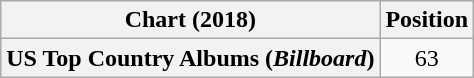<table class="wikitable plainrowheaders" style="text-align:center">
<tr>
<th scope="col">Chart (2018)</th>
<th scope="col">Position</th>
</tr>
<tr>
<th scope="row">US Top Country Albums (<em>Billboard</em>)</th>
<td>63</td>
</tr>
</table>
